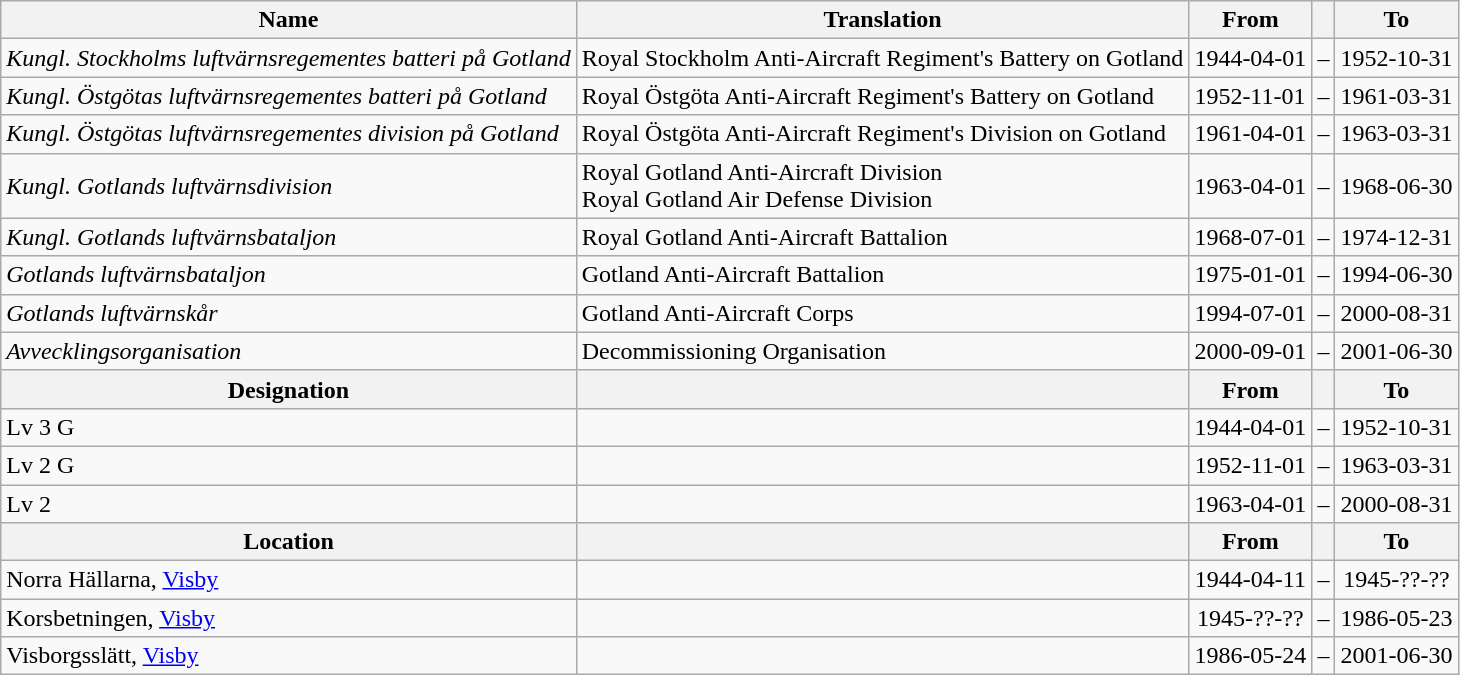<table class="wikitable">
<tr>
<th style="font-weight:bold;">Name</th>
<th style="font-weight:bold;">Translation</th>
<th style="text-align: center; font-weight:bold;">From</th>
<th></th>
<th style="text-align: center; font-weight:bold;">To</th>
</tr>
<tr>
<td style="font-style:italic;">Kungl. Stockholms luftvärnsregementes batteri på Gotland</td>
<td>Royal Stockholm Anti-Aircraft Regiment's Battery on Gotland</td>
<td>1944-04-01</td>
<td>–</td>
<td>1952-10-31</td>
</tr>
<tr>
<td style="font-style:italic;">Kungl. Östgötas luftvärnsregementes batteri på Gotland</td>
<td>Royal Östgöta Anti-Aircraft Regiment's Battery on Gotland</td>
<td>1952-11-01</td>
<td>–</td>
<td>1961-03-31</td>
</tr>
<tr>
<td style="font-style:italic;">Kungl. Östgötas luftvärnsregementes division på Gotland</td>
<td>Royal Östgöta Anti-Aircraft Regiment's Division on Gotland</td>
<td>1961-04-01</td>
<td>–</td>
<td>1963-03-31</td>
</tr>
<tr>
<td style="font-style:italic;">Kungl. Gotlands luftvärnsdivision</td>
<td>Royal Gotland Anti-Aircraft Division<br>Royal Gotland Air Defense Division</td>
<td>1963-04-01</td>
<td>–</td>
<td>1968-06-30</td>
</tr>
<tr>
<td style="font-style:italic;">Kungl. Gotlands luftvärnsbataljon</td>
<td>Royal Gotland Anti-Aircraft Battalion</td>
<td>1968-07-01</td>
<td>–</td>
<td>1974-12-31</td>
</tr>
<tr>
<td style="font-style:italic;">Gotlands luftvärnsbataljon</td>
<td>Gotland Anti-Aircraft Battalion</td>
<td>1975-01-01</td>
<td>–</td>
<td>1994-06-30</td>
</tr>
<tr>
<td style="font-style:italic;">Gotlands luftvärnskår</td>
<td>Gotland Anti-Aircraft Corps</td>
<td>1994-07-01</td>
<td>–</td>
<td>2000-08-31</td>
</tr>
<tr>
<td style="font-style:italic;">Avvecklingsorganisation</td>
<td>Decommissioning Organisation</td>
<td>2000-09-01</td>
<td>–</td>
<td>2001-06-30</td>
</tr>
<tr>
<th style="font-weight:bold;">Designation</th>
<th style="font-weight:bold;"></th>
<th style="text-align: center; font-weight:bold;">From</th>
<th></th>
<th style="text-align: center; font-weight:bold;">To</th>
</tr>
<tr>
<td>Lv 3 G</td>
<td></td>
<td style="text-align: center;">1944-04-01</td>
<td style="text-align: center;">–</td>
<td style="text-align: center;">1952-10-31</td>
</tr>
<tr>
<td>Lv 2 G</td>
<td></td>
<td style="text-align: center;">1952-11-01</td>
<td style="text-align: center;">–</td>
<td style="text-align: center;">1963-03-31</td>
</tr>
<tr>
<td>Lv 2</td>
<td></td>
<td style="text-align: center;">1963-04-01</td>
<td style="text-align: center;">–</td>
<td style="text-align: center;">2000-08-31</td>
</tr>
<tr>
<th style="font-weight:bold;">Location</th>
<th style="font-weight:bold;"></th>
<th style="text-align: center; font-weight:bold;">From</th>
<th></th>
<th style="text-align: center; font-weight:bold;">To</th>
</tr>
<tr>
<td>Norra Hällarna, <a href='#'>Visby</a></td>
<td></td>
<td style="text-align: center;">1944-04-11</td>
<td style="text-align: center;">–</td>
<td style="text-align: center;">1945-??-??</td>
</tr>
<tr>
<td>Korsbetningen, <a href='#'>Visby</a></td>
<td></td>
<td style="text-align: center;">1945-??-??</td>
<td style="text-align: center;">–</td>
<td style="text-align: center;">1986-05-23</td>
</tr>
<tr>
<td>Visborgsslätt, <a href='#'>Visby</a></td>
<td></td>
<td style="text-align: center;">1986-05-24</td>
<td style="text-align: center;">–</td>
<td style="text-align: center;">2001-06-30</td>
</tr>
</table>
